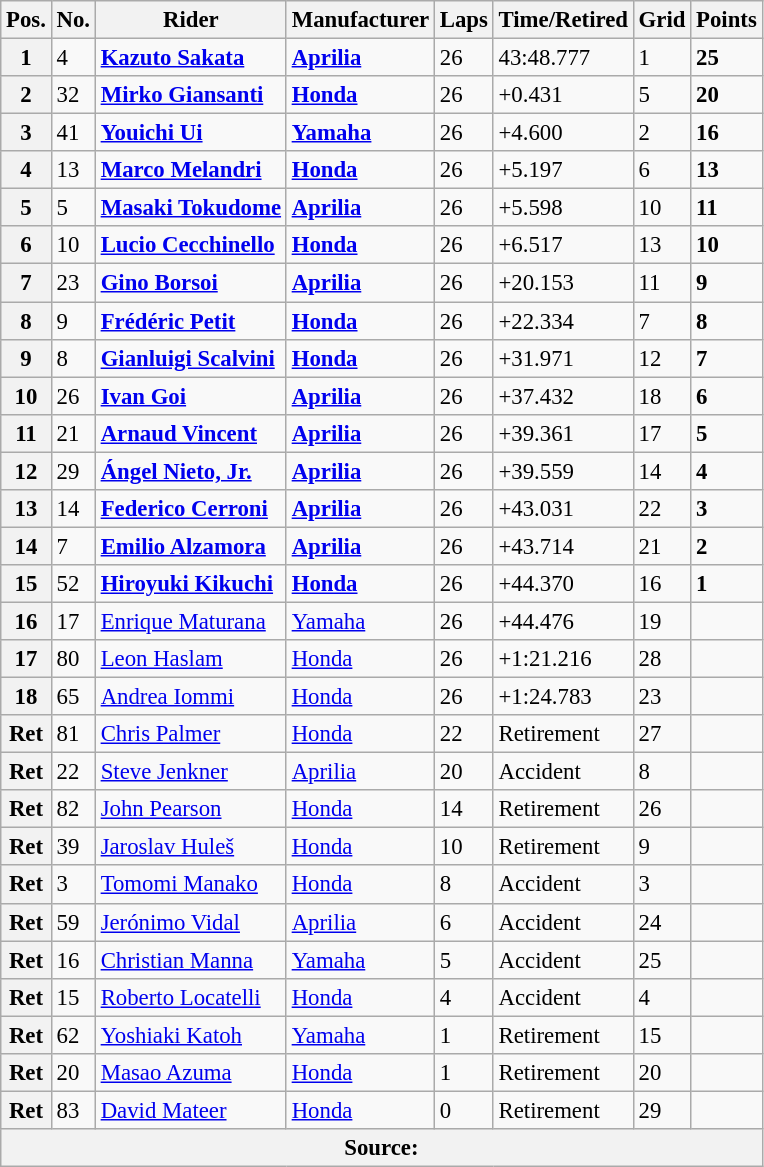<table class="wikitable" style="font-size: 95%;">
<tr>
<th>Pos.</th>
<th>No.</th>
<th>Rider</th>
<th>Manufacturer</th>
<th>Laps</th>
<th>Time/Retired</th>
<th>Grid</th>
<th>Points</th>
</tr>
<tr>
<th>1</th>
<td>4</td>
<td> <strong><a href='#'>Kazuto Sakata</a></strong></td>
<td><strong><a href='#'>Aprilia</a></strong></td>
<td>26</td>
<td>43:48.777</td>
<td>1</td>
<td><strong>25</strong></td>
</tr>
<tr>
<th>2</th>
<td>32</td>
<td> <strong><a href='#'>Mirko Giansanti</a></strong></td>
<td><strong><a href='#'>Honda</a></strong></td>
<td>26</td>
<td>+0.431</td>
<td>5</td>
<td><strong>20</strong></td>
</tr>
<tr>
<th>3</th>
<td>41</td>
<td> <strong><a href='#'>Youichi Ui</a></strong></td>
<td><strong><a href='#'>Yamaha</a></strong></td>
<td>26</td>
<td>+4.600</td>
<td>2</td>
<td><strong>16</strong></td>
</tr>
<tr>
<th>4</th>
<td>13</td>
<td> <strong><a href='#'>Marco Melandri</a></strong></td>
<td><strong><a href='#'>Honda</a></strong></td>
<td>26</td>
<td>+5.197</td>
<td>6</td>
<td><strong>13</strong></td>
</tr>
<tr>
<th>5</th>
<td>5</td>
<td> <strong><a href='#'>Masaki Tokudome</a></strong></td>
<td><strong><a href='#'>Aprilia</a></strong></td>
<td>26</td>
<td>+5.598</td>
<td>10</td>
<td><strong>11</strong></td>
</tr>
<tr>
<th>6</th>
<td>10</td>
<td> <strong><a href='#'>Lucio Cecchinello</a></strong></td>
<td><strong><a href='#'>Honda</a></strong></td>
<td>26</td>
<td>+6.517</td>
<td>13</td>
<td><strong>10</strong></td>
</tr>
<tr>
<th>7</th>
<td>23</td>
<td> <strong><a href='#'>Gino Borsoi</a></strong></td>
<td><strong><a href='#'>Aprilia</a></strong></td>
<td>26</td>
<td>+20.153</td>
<td>11</td>
<td><strong>9</strong></td>
</tr>
<tr>
<th>8</th>
<td>9</td>
<td> <strong><a href='#'>Frédéric Petit</a></strong></td>
<td><strong><a href='#'>Honda</a></strong></td>
<td>26</td>
<td>+22.334</td>
<td>7</td>
<td><strong>8</strong></td>
</tr>
<tr>
<th>9</th>
<td>8</td>
<td> <strong><a href='#'>Gianluigi Scalvini</a></strong></td>
<td><strong><a href='#'>Honda</a></strong></td>
<td>26</td>
<td>+31.971</td>
<td>12</td>
<td><strong>7</strong></td>
</tr>
<tr>
<th>10</th>
<td>26</td>
<td> <strong><a href='#'>Ivan Goi</a></strong></td>
<td><strong><a href='#'>Aprilia</a></strong></td>
<td>26</td>
<td>+37.432</td>
<td>18</td>
<td><strong>6</strong></td>
</tr>
<tr>
<th>11</th>
<td>21</td>
<td> <strong><a href='#'>Arnaud Vincent</a></strong></td>
<td><strong><a href='#'>Aprilia</a></strong></td>
<td>26</td>
<td>+39.361</td>
<td>17</td>
<td><strong>5</strong></td>
</tr>
<tr>
<th>12</th>
<td>29</td>
<td> <strong><a href='#'>Ángel Nieto, Jr.</a></strong></td>
<td><strong><a href='#'>Aprilia</a></strong></td>
<td>26</td>
<td>+39.559</td>
<td>14</td>
<td><strong>4</strong></td>
</tr>
<tr>
<th>13</th>
<td>14</td>
<td> <strong><a href='#'>Federico Cerroni</a></strong></td>
<td><strong><a href='#'>Aprilia</a></strong></td>
<td>26</td>
<td>+43.031</td>
<td>22</td>
<td><strong>3</strong></td>
</tr>
<tr>
<th>14</th>
<td>7</td>
<td> <strong><a href='#'>Emilio Alzamora</a></strong></td>
<td><strong><a href='#'>Aprilia</a></strong></td>
<td>26</td>
<td>+43.714</td>
<td>21</td>
<td><strong>2</strong></td>
</tr>
<tr>
<th>15</th>
<td>52</td>
<td> <strong><a href='#'>Hiroyuki Kikuchi</a></strong></td>
<td><strong><a href='#'>Honda</a></strong></td>
<td>26</td>
<td>+44.370</td>
<td>16</td>
<td><strong>1</strong></td>
</tr>
<tr>
<th>16</th>
<td>17</td>
<td> <a href='#'>Enrique Maturana</a></td>
<td><a href='#'>Yamaha</a></td>
<td>26</td>
<td>+44.476</td>
<td>19</td>
<td></td>
</tr>
<tr>
<th>17</th>
<td>80</td>
<td> <a href='#'>Leon Haslam</a></td>
<td><a href='#'>Honda</a></td>
<td>26</td>
<td>+1:21.216</td>
<td>28</td>
<td></td>
</tr>
<tr>
<th>18</th>
<td>65</td>
<td> <a href='#'>Andrea Iommi</a></td>
<td><a href='#'>Honda</a></td>
<td>26</td>
<td>+1:24.783</td>
<td>23</td>
<td></td>
</tr>
<tr>
<th>Ret</th>
<td>81</td>
<td> <a href='#'>Chris Palmer</a></td>
<td><a href='#'>Honda</a></td>
<td>22</td>
<td>Retirement</td>
<td>27</td>
<td></td>
</tr>
<tr>
<th>Ret</th>
<td>22</td>
<td> <a href='#'>Steve Jenkner</a></td>
<td><a href='#'>Aprilia</a></td>
<td>20</td>
<td>Accident</td>
<td>8</td>
<td></td>
</tr>
<tr>
<th>Ret</th>
<td>82</td>
<td> <a href='#'>John Pearson</a></td>
<td><a href='#'>Honda</a></td>
<td>14</td>
<td>Retirement</td>
<td>26</td>
<td></td>
</tr>
<tr>
<th>Ret</th>
<td>39</td>
<td> <a href='#'>Jaroslav Huleš</a></td>
<td><a href='#'>Honda</a></td>
<td>10</td>
<td>Retirement</td>
<td>9</td>
<td></td>
</tr>
<tr>
<th>Ret</th>
<td>3</td>
<td> <a href='#'>Tomomi Manako</a></td>
<td><a href='#'>Honda</a></td>
<td>8</td>
<td>Accident</td>
<td>3</td>
<td></td>
</tr>
<tr>
<th>Ret</th>
<td>59</td>
<td> <a href='#'>Jerónimo Vidal</a></td>
<td><a href='#'>Aprilia</a></td>
<td>6</td>
<td>Accident</td>
<td>24</td>
<td></td>
</tr>
<tr>
<th>Ret</th>
<td>16</td>
<td> <a href='#'>Christian Manna</a></td>
<td><a href='#'>Yamaha</a></td>
<td>5</td>
<td>Accident</td>
<td>25</td>
<td></td>
</tr>
<tr>
<th>Ret</th>
<td>15</td>
<td> <a href='#'>Roberto Locatelli</a></td>
<td><a href='#'>Honda</a></td>
<td>4</td>
<td>Accident</td>
<td>4</td>
<td></td>
</tr>
<tr>
<th>Ret</th>
<td>62</td>
<td> <a href='#'>Yoshiaki Katoh</a></td>
<td><a href='#'>Yamaha</a></td>
<td>1</td>
<td>Retirement</td>
<td>15</td>
<td></td>
</tr>
<tr>
<th>Ret</th>
<td>20</td>
<td> <a href='#'>Masao Azuma</a></td>
<td><a href='#'>Honda</a></td>
<td>1</td>
<td>Retirement</td>
<td>20</td>
<td></td>
</tr>
<tr>
<th>Ret</th>
<td>83</td>
<td> <a href='#'>David Mateer</a></td>
<td><a href='#'>Honda</a></td>
<td>0</td>
<td>Retirement</td>
<td>29</td>
<td></td>
</tr>
<tr>
<th colspan=8>Source:</th>
</tr>
</table>
